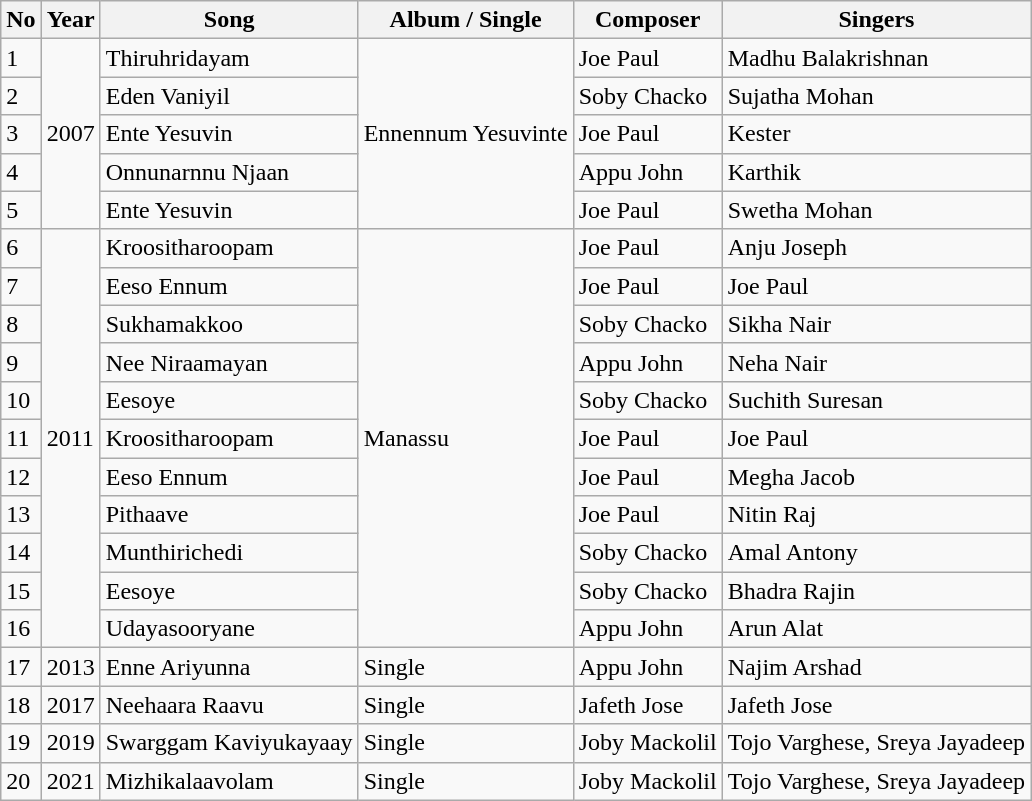<table class="wikitable">
<tr>
<th>No</th>
<th>Year</th>
<th>Song</th>
<th>Album / Single</th>
<th>Composer</th>
<th>Singers</th>
</tr>
<tr>
<td>1</td>
<td rowspan="5">2007</td>
<td>Thiruhridayam</td>
<td rowspan="5">Ennennum Yesuvinte</td>
<td>Joe Paul</td>
<td>Madhu  Balakrishnan</td>
</tr>
<tr>
<td>2</td>
<td>Eden Vaniyil</td>
<td>Soby Chacko</td>
<td>Sujatha  Mohan</td>
</tr>
<tr>
<td>3</td>
<td>Ente Yesuvin</td>
<td>Joe Paul</td>
<td>Kester</td>
</tr>
<tr>
<td>4</td>
<td>Onnunarnnu Njaan</td>
<td>Appu John</td>
<td>Karthik</td>
</tr>
<tr>
<td>5</td>
<td>Ente Yesuvin</td>
<td>Joe Paul</td>
<td>Swetha  Mohan</td>
</tr>
<tr>
<td>6</td>
<td rowspan="11">2011</td>
<td>Kroositharoopam</td>
<td rowspan="11">Manassu</td>
<td>Joe Paul</td>
<td>Anju  Joseph</td>
</tr>
<tr>
<td>7</td>
<td>Eeso Ennum</td>
<td>Joe Paul</td>
<td>Joe  Paul</td>
</tr>
<tr>
<td>8</td>
<td>Sukhamakkoo</td>
<td>Soby Chacko</td>
<td>Sikha  Nair</td>
</tr>
<tr>
<td>9</td>
<td>Nee Niraamayan</td>
<td>Appu John</td>
<td>Neha  Nair</td>
</tr>
<tr>
<td>10</td>
<td>Eesoye</td>
<td>Soby Chacko</td>
<td>Suchith  Suresan</td>
</tr>
<tr>
<td>11</td>
<td>Kroositharoopam</td>
<td>Joe Paul</td>
<td>Joe  Paul</td>
</tr>
<tr>
<td>12</td>
<td>Eeso Ennum</td>
<td>Joe Paul</td>
<td>Megha  Jacob</td>
</tr>
<tr>
<td>13</td>
<td>Pithaave</td>
<td>Joe Paul</td>
<td>Nitin  Raj</td>
</tr>
<tr>
<td>14</td>
<td>Munthirichedi</td>
<td>Soby Chacko</td>
<td>Amal  Antony</td>
</tr>
<tr>
<td>15</td>
<td>Eesoye</td>
<td>Soby Chacko</td>
<td>Bhadra  Rajin</td>
</tr>
<tr>
<td>16</td>
<td>Udayasooryane</td>
<td>Appu John</td>
<td>Arun  Alat</td>
</tr>
<tr>
<td>17</td>
<td>2013</td>
<td>Enne Ariyunna</td>
<td>Single</td>
<td>Appu John</td>
<td>Najim  Arshad</td>
</tr>
<tr>
<td>18</td>
<td>2017</td>
<td>Neehaara Raavu</td>
<td>Single</td>
<td>Jafeth Jose</td>
<td>Jafeth  Jose</td>
</tr>
<tr>
<td>19</td>
<td>2019</td>
<td>Swarggam  Kaviyukayaay</td>
<td>Single</td>
<td>Joby Mackolil</td>
<td>Tojo  Varghese, Sreya Jayadeep</td>
</tr>
<tr>
<td>20</td>
<td>2021</td>
<td>Mizhikalaavolam</td>
<td>Single</td>
<td>Joby Mackolil</td>
<td>Tojo  Varghese, Sreya Jayadeep</td>
</tr>
</table>
